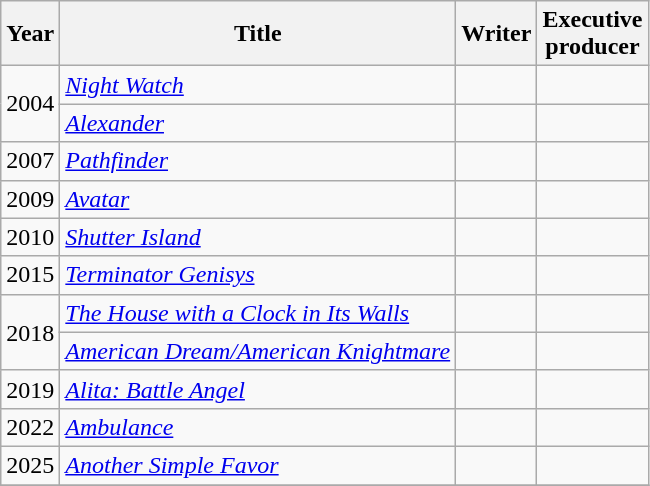<table class="wikitable">
<tr>
<th>Year</th>
<th>Title</th>
<th>Writer</th>
<th>Executive<br>producer</th>
</tr>
<tr>
<td rowspan=2>2004</td>
<td><em><a href='#'>Night Watch</a></em></td>
<td></td>
<td></td>
</tr>
<tr>
<td><em><a href='#'>Alexander</a></em></td>
<td></td>
<td></td>
</tr>
<tr>
<td>2007</td>
<td><em><a href='#'>Pathfinder</a></em></td>
<td></td>
<td></td>
</tr>
<tr>
<td>2009</td>
<td><em><a href='#'>Avatar</a></em></td>
<td></td>
<td></td>
</tr>
<tr>
<td>2010</td>
<td><em><a href='#'>Shutter Island</a></em></td>
<td></td>
<td></td>
</tr>
<tr>
<td>2015</td>
<td><em><a href='#'>Terminator Genisys</a></em></td>
<td></td>
<td></td>
</tr>
<tr>
<td rowspan=2>2018</td>
<td><em><a href='#'>The House with a Clock in Its Walls</a></em></td>
<td></td>
<td></td>
</tr>
<tr>
<td><em><a href='#'>American Dream/American Knightmare</a></em></td>
<td></td>
<td></td>
</tr>
<tr>
<td>2019</td>
<td><em><a href='#'>Alita: Battle Angel</a></em></td>
<td></td>
<td></td>
</tr>
<tr>
<td>2022</td>
<td><em><a href='#'>Ambulance</a></em></td>
<td></td>
<td></td>
</tr>
<tr>
<td>2025</td>
<td><em><a href='#'>Another Simple Favor</a></em></td>
<td></td>
<td></td>
</tr>
<tr>
</tr>
</table>
